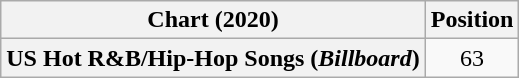<table class="wikitable plainrowheaders" style="text-align:center">
<tr>
<th scope="col">Chart (2020)</th>
<th scope="col">Position</th>
</tr>
<tr>
<th scope="row">US Hot R&B/Hip-Hop Songs (<em>Billboard</em>)</th>
<td>63</td>
</tr>
</table>
